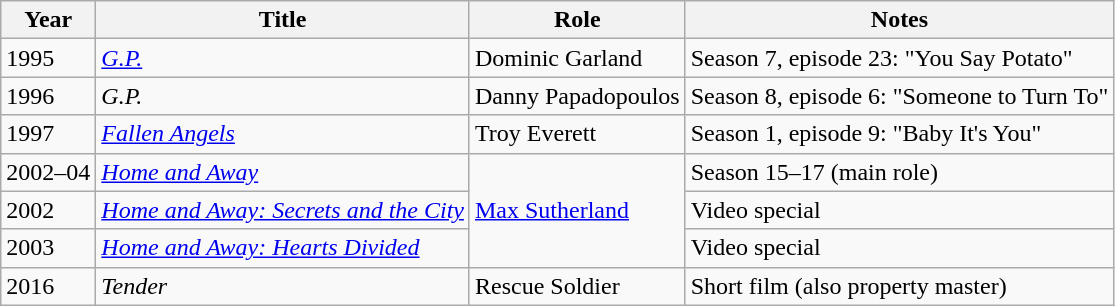<table class="wikitable">
<tr>
<th>Year</th>
<th>Title</th>
<th>Role</th>
<th>Notes</th>
</tr>
<tr>
<td>1995</td>
<td><em><a href='#'>G.P.</a></em></td>
<td>Dominic Garland</td>
<td>Season 7, episode 23: "You Say Potato"</td>
</tr>
<tr>
<td>1996</td>
<td><em>G.P.</em></td>
<td>Danny Papadopoulos</td>
<td>Season 8, episode 6: "Someone to Turn To"</td>
</tr>
<tr>
<td>1997</td>
<td><em><a href='#'>Fallen Angels</a></em></td>
<td>Troy Everett</td>
<td>Season 1, episode 9: "Baby It's You"</td>
</tr>
<tr>
<td>2002–04</td>
<td><em><a href='#'>Home and Away</a></em></td>
<td rowspan="3"><a href='#'>Max Sutherland</a></td>
<td>Season 15–17 (main role)</td>
</tr>
<tr>
<td>2002</td>
<td><em><a href='#'>Home and Away: Secrets and the City</a></em></td>
<td>Video special</td>
</tr>
<tr>
<td>2003</td>
<td><em><a href='#'>Home and Away: Hearts Divided</a></em></td>
<td>Video special</td>
</tr>
<tr>
<td>2016</td>
<td><em>Tender</em></td>
<td>Rescue Soldier</td>
<td>Short film (also property master)</td>
</tr>
</table>
